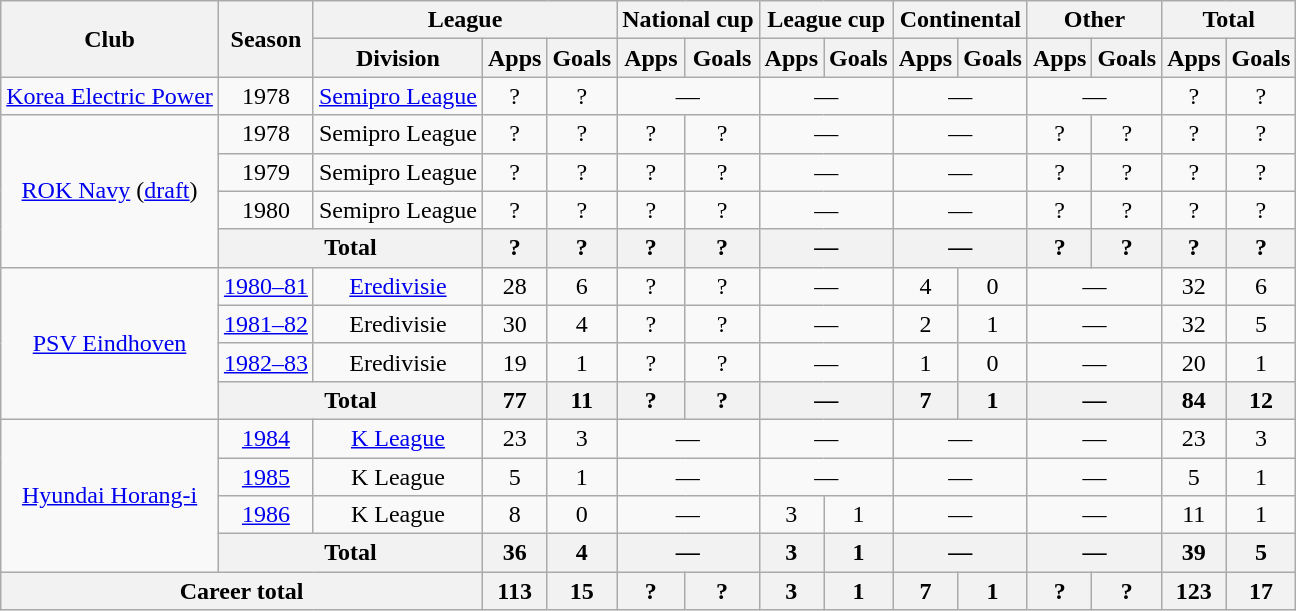<table class="wikitable" style="text-align:center">
<tr>
<th rowspan=2>Club</th>
<th rowspan=2>Season</th>
<th colspan=3>League</th>
<th colspan=2>National cup</th>
<th colspan=2>League cup</th>
<th colspan=2>Continental</th>
<th colspan=2>Other</th>
<th colspan=2>Total</th>
</tr>
<tr>
<th>Division</th>
<th>Apps</th>
<th>Goals</th>
<th>Apps</th>
<th>Goals</th>
<th>Apps</th>
<th>Goals</th>
<th>Apps</th>
<th>Goals</th>
<th>Apps</th>
<th>Goals</th>
<th>Apps</th>
<th>Goals</th>
</tr>
<tr>
<td><a href='#'>Korea Electric Power</a></td>
<td>1978</td>
<td><a href='#'>Semipro League</a></td>
<td>?</td>
<td>?</td>
<td colspan="2">—</td>
<td colspan="2">—</td>
<td colspan="2">—</td>
<td colspan="2">—</td>
<td>?</td>
<td>?</td>
</tr>
<tr>
<td rowspan="4"><a href='#'>ROK Navy</a> (<a href='#'>draft</a>)</td>
<td>1978</td>
<td>Semipro League</td>
<td>?</td>
<td>?</td>
<td>?</td>
<td>?</td>
<td colspan="2">—</td>
<td colspan="2">—</td>
<td>?</td>
<td>?</td>
<td>?</td>
<td>?</td>
</tr>
<tr>
<td>1979</td>
<td>Semipro League</td>
<td>?</td>
<td>?</td>
<td>?</td>
<td>?</td>
<td colspan="2">—</td>
<td colspan="2">—</td>
<td>?</td>
<td>?</td>
<td>?</td>
<td>?</td>
</tr>
<tr>
<td>1980</td>
<td>Semipro League</td>
<td>?</td>
<td>?</td>
<td>?</td>
<td>?</td>
<td colspan="2">—</td>
<td colspan="2">—</td>
<td>?</td>
<td>?</td>
<td>?</td>
<td>?</td>
</tr>
<tr>
<th colspan="2">Total</th>
<th>?</th>
<th>?</th>
<th>?</th>
<th>?</th>
<th colspan="2">—</th>
<th colspan="2">—</th>
<th>?</th>
<th>?</th>
<th>?</th>
<th>?</th>
</tr>
<tr>
<td rowspan=4><a href='#'>PSV Eindhoven</a></td>
<td><a href='#'>1980–81</a></td>
<td><a href='#'>Eredivisie</a></td>
<td>28</td>
<td>6</td>
<td>?</td>
<td>?</td>
<td colspan=2>—</td>
<td>4</td>
<td>0</td>
<td colspan="2">—</td>
<td>32</td>
<td>6</td>
</tr>
<tr>
<td><a href='#'>1981–82</a></td>
<td>Eredivisie</td>
<td>30</td>
<td>4</td>
<td>?</td>
<td>?</td>
<td colspan=2>—</td>
<td>2</td>
<td>1</td>
<td colspan="2">—</td>
<td>32</td>
<td>5</td>
</tr>
<tr>
<td><a href='#'>1982–83</a></td>
<td>Eredivisie</td>
<td>19</td>
<td>1</td>
<td>?</td>
<td>?</td>
<td colspan=2>—</td>
<td>1</td>
<td>0</td>
<td colspan="2">—</td>
<td>20</td>
<td>1</td>
</tr>
<tr>
<th colspan=2>Total</th>
<th>77</th>
<th>11</th>
<th>?</th>
<th>?</th>
<th colspan=2>—</th>
<th>7</th>
<th>1</th>
<th colspan="2">—</th>
<th>84</th>
<th>12</th>
</tr>
<tr>
<td rowspan=4><a href='#'>Hyundai Horang-i</a></td>
<td><a href='#'>1984</a></td>
<td><a href='#'>K League</a></td>
<td>23</td>
<td>3</td>
<td colspan="2">—</td>
<td colspan=2>—</td>
<td colspan=2>—</td>
<td colspan="2">—</td>
<td>23</td>
<td>3</td>
</tr>
<tr>
<td><a href='#'>1985</a></td>
<td>K League</td>
<td>5</td>
<td>1</td>
<td colspan="2">—</td>
<td colspan=2>—</td>
<td colspan=2>—</td>
<td colspan="2">—</td>
<td>5</td>
<td>1</td>
</tr>
<tr>
<td><a href='#'>1986</a></td>
<td>K League</td>
<td>8</td>
<td>0</td>
<td colspan="2">—</td>
<td>3</td>
<td>1</td>
<td colspan=2>—</td>
<td colspan="2">—</td>
<td>11</td>
<td>1</td>
</tr>
<tr>
<th colspan=2>Total</th>
<th>36</th>
<th>4</th>
<th colspan="2">—</th>
<th>3</th>
<th>1</th>
<th colspan=2>—</th>
<th colspan="2">—</th>
<th>39</th>
<th>5</th>
</tr>
<tr>
<th colspan=3>Career total</th>
<th>113</th>
<th>15</th>
<th>?</th>
<th>?</th>
<th>3</th>
<th>1</th>
<th>7</th>
<th>1</th>
<th>?</th>
<th>?</th>
<th>123</th>
<th>17</th>
</tr>
</table>
